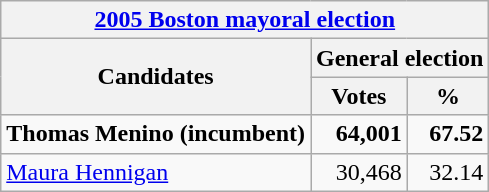<table class=wikitable>
<tr>
<th colspan=5><a href='#'>2005 Boston mayoral election</a></th>
</tr>
<tr>
<th colspan=1 rowspan=2><strong>Candidates</strong></th>
<th colspan=2><strong>General election</strong></th>
</tr>
<tr>
<th>Votes</th>
<th>%</th>
</tr>
<tr>
<td><strong>Thomas Menino (incumbent)</strong></td>
<td align="right"><strong>64,001</strong></td>
<td align="right"><strong>67.52</strong></td>
</tr>
<tr>
<td><a href='#'>Maura Hennigan</a></td>
<td align="right">30,468</td>
<td align="right">32.14</td>
</tr>
</table>
